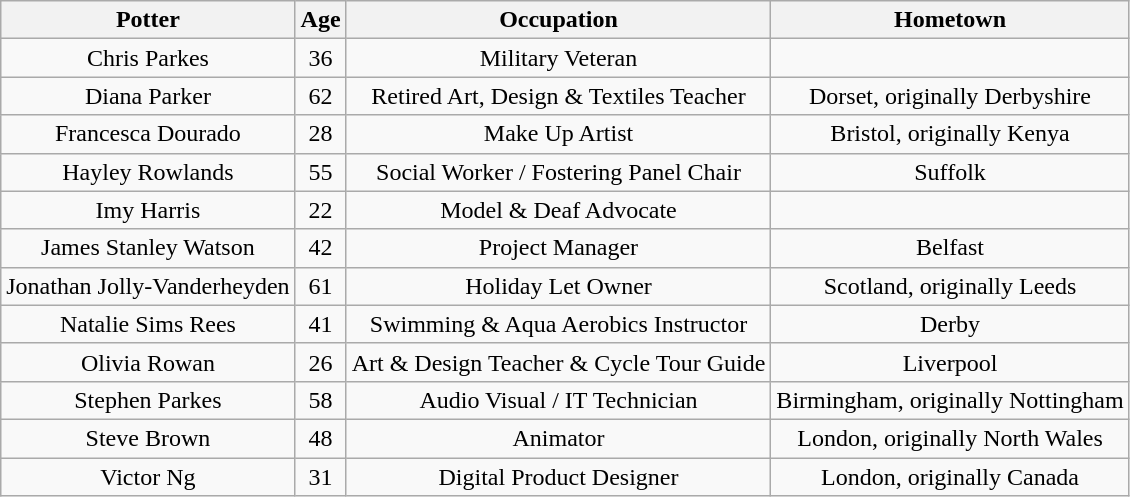<table class="wikitable" style="text-align:center">
<tr>
<th>Potter</th>
<th>Age</th>
<th>Occupation</th>
<th>Hometown</th>
</tr>
<tr>
<td>Chris Parkes</td>
<td>36</td>
<td>Military Veteran</td>
<td></td>
</tr>
<tr>
<td>Diana Parker</td>
<td>62</td>
<td>Retired Art, Design & Textiles Teacher</td>
<td>Dorset, originally Derbyshire</td>
</tr>
<tr>
<td>Francesca Dourado</td>
<td>28</td>
<td>Make Up Artist</td>
<td>Bristol, originally Kenya</td>
</tr>
<tr>
<td>Hayley Rowlands</td>
<td>55</td>
<td>Social Worker / Fostering Panel Chair</td>
<td>Suffolk</td>
</tr>
<tr>
<td>Imy Harris</td>
<td>22</td>
<td>Model & Deaf Advocate</td>
<td></td>
</tr>
<tr>
<td>James Stanley Watson</td>
<td>42</td>
<td>Project Manager</td>
<td>Belfast</td>
</tr>
<tr>
<td>Jonathan Jolly-Vanderheyden</td>
<td>61</td>
<td>Holiday Let Owner</td>
<td>Scotland, originally Leeds</td>
</tr>
<tr>
<td>Natalie Sims Rees</td>
<td>41</td>
<td>Swimming & Aqua Aerobics Instructor</td>
<td>Derby</td>
</tr>
<tr>
<td>Olivia Rowan</td>
<td>26</td>
<td>Art & Design Teacher & Cycle Tour Guide</td>
<td>Liverpool</td>
</tr>
<tr>
<td>Stephen Parkes</td>
<td>58</td>
<td>Audio Visual / IT Technician</td>
<td>Birmingham, originally Nottingham</td>
</tr>
<tr>
<td>Steve Brown</td>
<td>48</td>
<td>Animator</td>
<td>London, originally North Wales</td>
</tr>
<tr>
<td>Victor Ng</td>
<td>31</td>
<td>Digital Product Designer</td>
<td>London, originally Canada</td>
</tr>
</table>
